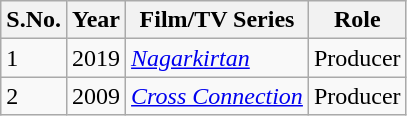<table class="wikitable">
<tr>
<th>S.No.</th>
<th>Year</th>
<th>Film/TV Series</th>
<th>Role</th>
</tr>
<tr>
<td>1</td>
<td>2019</td>
<td><em><a href='#'>Nagarkirtan</a></em></td>
<td>Producer</td>
</tr>
<tr>
<td>2</td>
<td>2009</td>
<td><em><a href='#'>Cross Connection</a></em></td>
<td>Producer</td>
</tr>
</table>
